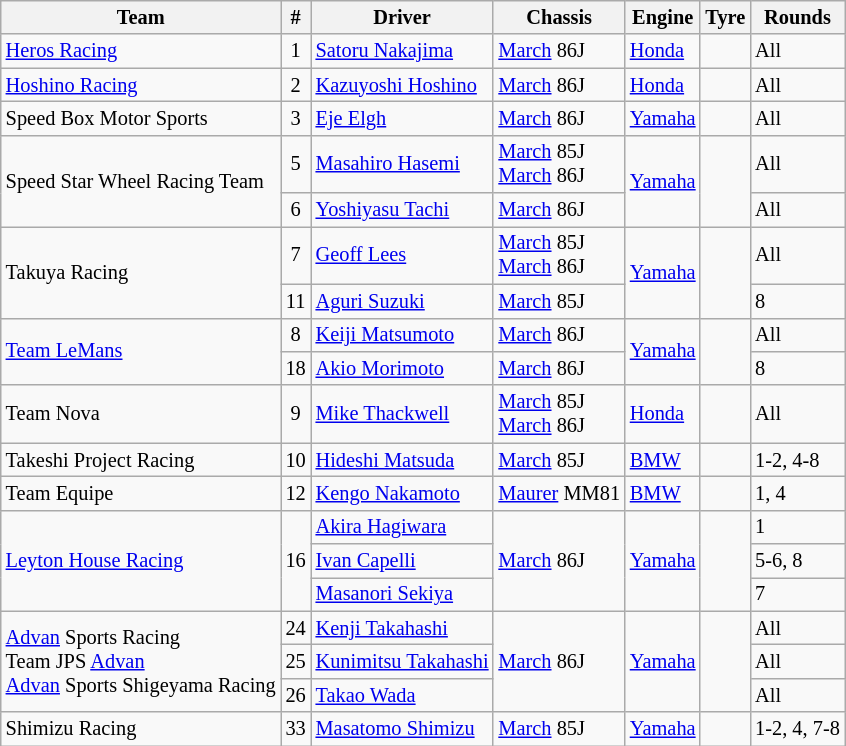<table class="wikitable" style="font-size:85%">
<tr>
<th>Team</th>
<th>#</th>
<th>Driver</th>
<th>Chassis</th>
<th>Engine</th>
<th>Tyre</th>
<th>Rounds</th>
</tr>
<tr>
<td><a href='#'>Heros Racing</a></td>
<td align="center">1</td>
<td> <a href='#'>Satoru Nakajima</a></td>
<td><a href='#'>March</a> 86J</td>
<td><a href='#'>Honda</a></td>
<td align="center"></td>
<td>All</td>
</tr>
<tr>
<td><a href='#'>Hoshino Racing</a></td>
<td align="center">2</td>
<td> <a href='#'>Kazuyoshi Hoshino</a></td>
<td><a href='#'>March</a> 86J</td>
<td><a href='#'>Honda</a></td>
<td align="center"></td>
<td>All</td>
</tr>
<tr>
<td>Speed Box Motor Sports</td>
<td align="center">3</td>
<td> <a href='#'>Eje Elgh</a></td>
<td><a href='#'>March</a> 86J</td>
<td><a href='#'>Yamaha</a></td>
<td align="center"></td>
<td>All</td>
</tr>
<tr>
<td rowspan="2">Speed Star Wheel Racing Team</td>
<td align="center">5</td>
<td> <a href='#'>Masahiro Hasemi</a></td>
<td><a href='#'>March</a> 85J<br><a href='#'>March</a> 86J</td>
<td rowspan="2"><a href='#'>Yamaha</a></td>
<td rowspan="2" align="center"></td>
<td>All</td>
</tr>
<tr>
<td align="center">6</td>
<td> <a href='#'>Yoshiyasu Tachi</a></td>
<td><a href='#'>March</a> 86J</td>
<td>All</td>
</tr>
<tr>
<td rowspan="2">Takuya Racing</td>
<td align="center">7</td>
<td> <a href='#'>Geoff Lees</a></td>
<td><a href='#'>March</a> 85J<br><a href='#'>March</a> 86J</td>
<td rowspan="2"><a href='#'>Yamaha</a></td>
<td rowspan="2" align="center"></td>
<td>All</td>
</tr>
<tr>
<td align="center">11</td>
<td> <a href='#'>Aguri Suzuki</a></td>
<td><a href='#'>March</a> 85J</td>
<td>8</td>
</tr>
<tr>
<td rowspan="2"><a href='#'>Team LeMans</a></td>
<td align="center">8</td>
<td> <a href='#'>Keiji Matsumoto</a></td>
<td><a href='#'>March</a> 86J</td>
<td rowspan="2"><a href='#'>Yamaha</a></td>
<td rowspan="2" align="center"></td>
<td>All</td>
</tr>
<tr>
<td align="center">18</td>
<td> <a href='#'>Akio Morimoto</a></td>
<td><a href='#'>March</a> 86J</td>
<td>8</td>
</tr>
<tr>
<td>Team Nova</td>
<td align="center">9</td>
<td> <a href='#'>Mike Thackwell</a></td>
<td><a href='#'>March</a> 85J<br><a href='#'>March</a> 86J</td>
<td><a href='#'>Honda</a></td>
<td align="center"></td>
<td>All</td>
</tr>
<tr>
<td>Takeshi Project Racing</td>
<td align="center">10</td>
<td> <a href='#'>Hideshi Matsuda</a></td>
<td><a href='#'>March</a> 85J</td>
<td><a href='#'>BMW</a></td>
<td align="center"></td>
<td>1-2, 4-8</td>
</tr>
<tr>
<td>Team Equipe</td>
<td align="center">12</td>
<td> <a href='#'>Kengo Nakamoto</a></td>
<td><a href='#'>Maurer</a> MM81</td>
<td><a href='#'>BMW</a></td>
<td align="center"></td>
<td>1, 4</td>
</tr>
<tr>
<td rowspan="3"><a href='#'>Leyton House Racing</a></td>
<td rowspan="3" align="center">16</td>
<td> <a href='#'>Akira Hagiwara</a></td>
<td rowspan="3"><a href='#'>March</a> 86J</td>
<td rowspan="3"><a href='#'>Yamaha</a></td>
<td rowspan="3" align="center"></td>
<td>1</td>
</tr>
<tr>
<td> <a href='#'>Ivan Capelli</a></td>
<td>5-6, 8</td>
</tr>
<tr>
<td> <a href='#'>Masanori Sekiya</a></td>
<td>7</td>
</tr>
<tr>
<td rowspan="3"><a href='#'>Advan</a> Sports Racing<br>Team JPS <a href='#'>Advan</a><br><a href='#'>Advan</a> Sports Shigeyama Racing</td>
<td align="center">24</td>
<td> <a href='#'>Kenji Takahashi</a></td>
<td rowspan="3"><a href='#'>March</a> 86J</td>
<td rowspan="3"><a href='#'>Yamaha</a></td>
<td rowspan="3"  align="center"></td>
<td>All</td>
</tr>
<tr>
<td align="center">25</td>
<td> <a href='#'>Kunimitsu Takahashi</a></td>
<td>All</td>
</tr>
<tr>
<td align="center">26</td>
<td> <a href='#'>Takao Wada</a></td>
<td>All</td>
</tr>
<tr>
<td>Shimizu Racing</td>
<td align="center">33</td>
<td> <a href='#'>Masatomo Shimizu</a></td>
<td><a href='#'>March</a> 85J</td>
<td><a href='#'>Yamaha</a></td>
<td align="center"></td>
<td>1-2, 4, 7-8</td>
</tr>
</table>
